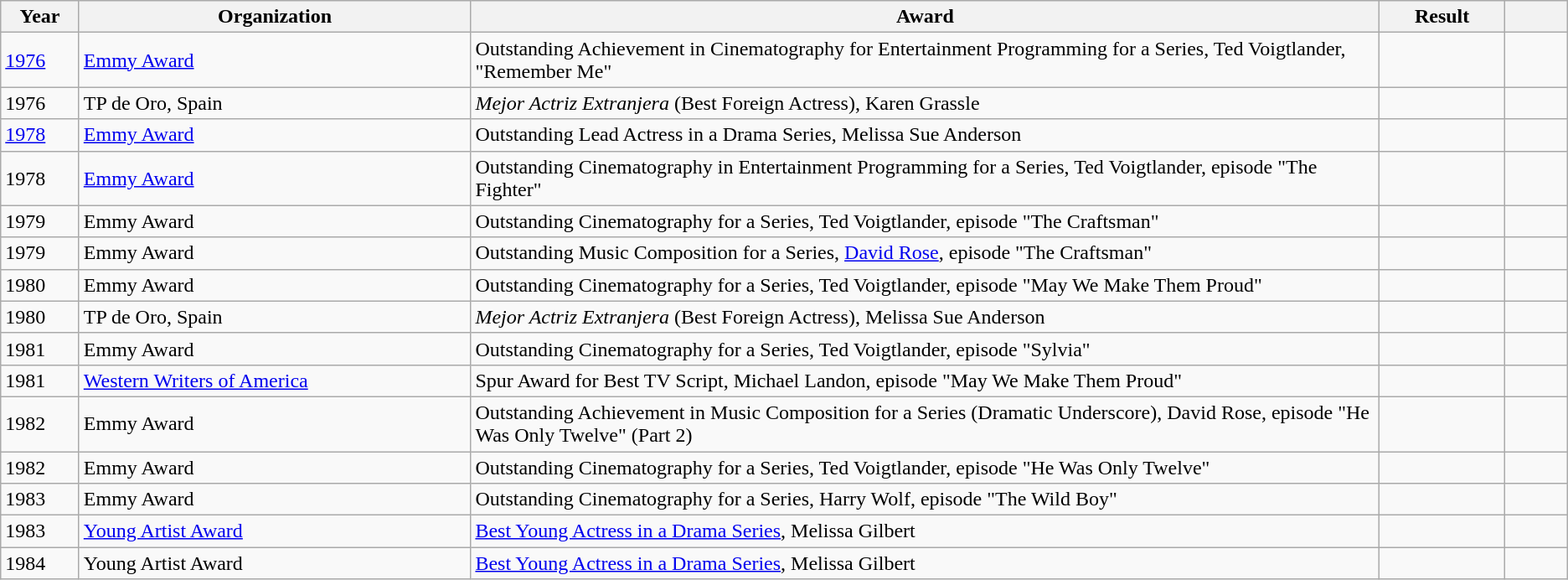<table class="wikitable sortable plainrowheaders">
<tr>
<th scope="col" style="width:5%;">Year</th>
<th scope="col" style="width:25%;">Organization</th>
<th scope="col" style="width:58%;">Award</th>
<th scope="col" style="width:8%;">Result</th>
<th scope="col" style="width:4%;" class="unsortable"></th>
</tr>
<tr>
<td><a href='#'>1976</a></td>
<td><a href='#'>Emmy Award</a></td>
<td>Outstanding Achievement in Cinematography for Entertainment Programming for a Series, Ted Voigtlander, "Remember Me"</td>
<td></td>
<td></td>
</tr>
<tr>
<td>1976</td>
<td>TP de Oro, Spain</td>
<td><em>Mejor Actriz Extranjera</em> (Best Foreign Actress), Karen Grassle</td>
<td></td>
<td></td>
</tr>
<tr>
<td><a href='#'>1978</a></td>
<td><a href='#'>Emmy Award</a></td>
<td>Outstanding Lead Actress in a Drama Series, Melissa Sue Anderson</td>
<td></td>
<td></td>
</tr>
<tr>
<td>1978</td>
<td><a href='#'>Emmy Award</a></td>
<td>Outstanding Cinematography in Entertainment Programming for a Series, Ted Voigtlander, episode "The Fighter"</td>
<td></td>
<td></td>
</tr>
<tr>
<td>1979</td>
<td>Emmy Award</td>
<td>Outstanding Cinematography for a Series, Ted Voigtlander, episode "The Craftsman"</td>
<td></td>
<td></td>
</tr>
<tr>
<td>1979</td>
<td>Emmy Award</td>
<td>Outstanding Music Composition for a Series, <a href='#'>David Rose</a>, episode "The Craftsman"</td>
<td></td>
<td></td>
</tr>
<tr>
<td>1980</td>
<td>Emmy Award</td>
<td>Outstanding Cinematography for a Series, Ted Voigtlander, episode "May We Make Them Proud"</td>
<td></td>
<td></td>
</tr>
<tr>
<td>1980</td>
<td>TP de Oro, Spain</td>
<td><em>Mejor Actriz Extranjera</em> (Best Foreign Actress), Melissa Sue Anderson</td>
<td></td>
<td></td>
</tr>
<tr>
<td>1981</td>
<td>Emmy Award</td>
<td>Outstanding Cinematography for a Series, Ted Voigtlander, episode "Sylvia"</td>
<td></td>
<td></td>
</tr>
<tr>
<td>1981</td>
<td><a href='#'>Western Writers of America</a></td>
<td>Spur Award for Best TV Script, Michael Landon, episode "May We Make Them Proud"</td>
<td></td>
<td></td>
</tr>
<tr>
<td>1982</td>
<td>Emmy Award</td>
<td>Outstanding Achievement in Music Composition for a Series (Dramatic Underscore), David Rose, episode "He Was Only Twelve" (Part 2)</td>
<td></td>
<td></td>
</tr>
<tr>
<td>1982</td>
<td>Emmy Award</td>
<td>Outstanding Cinematography for a Series, Ted Voigtlander, episode "He Was Only Twelve"</td>
<td></td>
<td></td>
</tr>
<tr>
<td>1983</td>
<td>Emmy Award</td>
<td>Outstanding Cinematography for a Series, Harry Wolf, episode "The Wild Boy"</td>
<td></td>
<td></td>
</tr>
<tr>
<td>1983</td>
<td><a href='#'>Young Artist Award</a></td>
<td><a href='#'>Best Young Actress in a Drama Series</a>, Melissa Gilbert</td>
<td></td>
<td></td>
</tr>
<tr>
<td>1984</td>
<td>Young Artist Award</td>
<td><a href='#'>Best Young Actress in a Drama Series</a>, Melissa Gilbert</td>
<td></td>
<td></td>
</tr>
</table>
